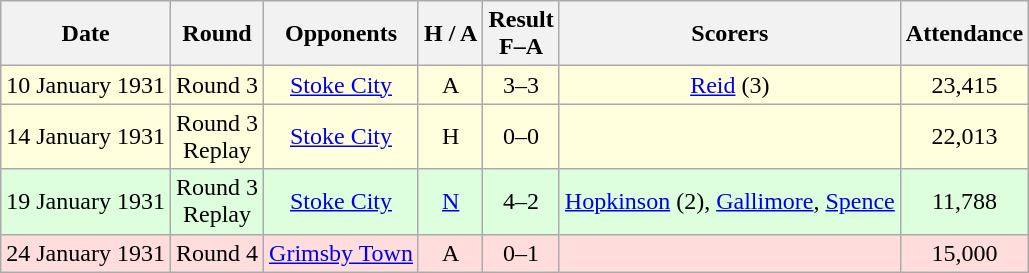<table class="wikitable" style="text-align:center">
<tr>
<th>Date</th>
<th>Round</th>
<th>Opponents</th>
<th>H / A</th>
<th>Result<br>F–A</th>
<th>Scorers</th>
<th>Attendance</th>
</tr>
<tr bgcolor="#ffffdd">
<td>10 January 1931</td>
<td>Round 3</td>
<td><a href='#'>Stoke City</a></td>
<td>A</td>
<td>3–3</td>
<td><a href='#'>Reid</a> (3)</td>
<td>23,415</td>
</tr>
<tr bgcolor="#ffffdd">
<td>14 January 1931</td>
<td>Round 3<br>Replay</td>
<td><a href='#'>Stoke City</a></td>
<td>H</td>
<td>0–0</td>
<td></td>
<td>22,013</td>
</tr>
<tr bgcolor="#ddffdd">
<td>19 January 1931</td>
<td>Round 3<br>Replay</td>
<td><a href='#'>Stoke City</a></td>
<td><a href='#'>N</a></td>
<td>4–2</td>
<td><a href='#'>Hopkinson</a> (2), <a href='#'>Gallimore</a>, <a href='#'>Spence</a></td>
<td>11,788</td>
</tr>
<tr bgcolor="#ffdddd">
<td>24 January 1931</td>
<td>Round 4</td>
<td><a href='#'>Grimsby Town</a></td>
<td>A</td>
<td>0–1</td>
<td></td>
<td>15,000</td>
</tr>
</table>
